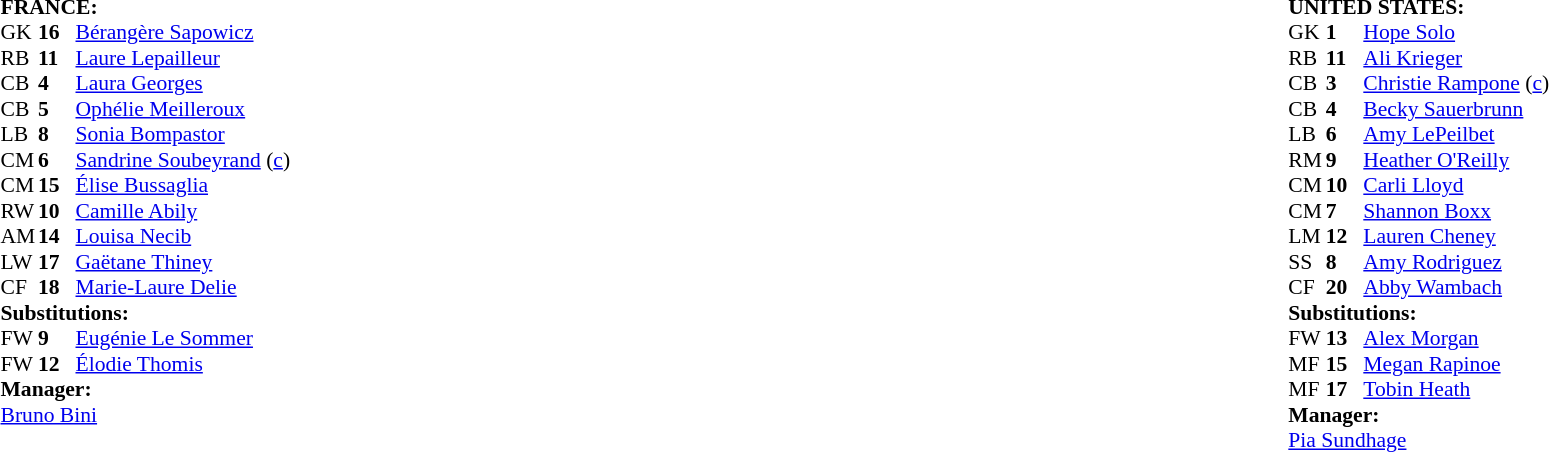<table width="100%">
<tr>
<td valign="top" width="50%"><br><table style="font-size: 90%" cellspacing="0" cellpadding="0">
<tr>
<td colspan=4><br><strong>FRANCE:</strong></td>
</tr>
<tr>
<th width="25"></th>
<th width="25"></th>
</tr>
<tr>
<td>GK</td>
<td><strong>16</strong></td>
<td><a href='#'>Bérangère Sapowicz</a></td>
</tr>
<tr>
<td>RB</td>
<td><strong>11</strong></td>
<td><a href='#'>Laure Lepailleur</a></td>
</tr>
<tr>
<td>CB</td>
<td><strong>4</strong></td>
<td><a href='#'>Laura Georges</a></td>
</tr>
<tr>
<td>CB</td>
<td><strong>5</strong></td>
<td><a href='#'>Ophélie Meilleroux</a></td>
</tr>
<tr>
<td>LB</td>
<td><strong>8</strong></td>
<td><a href='#'>Sonia Bompastor</a></td>
</tr>
<tr>
<td>CM</td>
<td><strong>6</strong></td>
<td><a href='#'>Sandrine Soubeyrand</a> (<a href='#'>c</a>)</td>
<td></td>
<td></td>
</tr>
<tr>
<td>CM</td>
<td><strong>15</strong></td>
<td><a href='#'>Élise Bussaglia</a></td>
</tr>
<tr>
<td>RW</td>
<td><strong>10</strong></td>
<td><a href='#'>Camille Abily</a></td>
</tr>
<tr>
<td>AM</td>
<td><strong>14</strong></td>
<td><a href='#'>Louisa Necib</a></td>
</tr>
<tr>
<td>LW</td>
<td><strong>17</strong></td>
<td><a href='#'>Gaëtane Thiney</a></td>
</tr>
<tr>
<td>CF</td>
<td><strong>18</strong></td>
<td><a href='#'>Marie-Laure Delie</a></td>
<td></td>
<td></td>
</tr>
<tr>
<td colspan=3><strong>Substitutions:</strong></td>
</tr>
<tr>
<td>FW</td>
<td><strong>9</strong></td>
<td><a href='#'>Eugénie Le Sommer</a></td>
<td></td>
<td></td>
</tr>
<tr>
<td>FW</td>
<td><strong>12</strong></td>
<td><a href='#'>Élodie Thomis</a></td>
<td></td>
<td></td>
</tr>
<tr>
<td colspan=3><strong>Manager:</strong></td>
</tr>
<tr>
<td colspan=3><a href='#'>Bruno Bini</a></td>
</tr>
</table>
</td>
<td valign="top"></td>
<td valign="top" width="50%"><br><table style="font-size: 90%" cellspacing="0" cellpadding="0" align="center">
<tr>
<td colspan=4><br><strong>UNITED STATES:</strong></td>
</tr>
<tr>
<th width=25></th>
<th width=25></th>
</tr>
<tr>
<td>GK</td>
<td><strong>1</strong></td>
<td><a href='#'>Hope Solo</a></td>
</tr>
<tr>
<td>RB</td>
<td><strong>11</strong></td>
<td><a href='#'>Ali Krieger</a></td>
</tr>
<tr>
<td>CB</td>
<td><strong>3</strong></td>
<td><a href='#'>Christie Rampone</a> (<a href='#'>c</a>)</td>
</tr>
<tr>
<td>CB</td>
<td><strong>4</strong></td>
<td><a href='#'>Becky Sauerbrunn</a></td>
</tr>
<tr>
<td>LB</td>
<td><strong>6</strong></td>
<td><a href='#'>Amy LePeilbet</a></td>
</tr>
<tr>
<td>RM</td>
<td><strong>9</strong></td>
<td><a href='#'>Heather O'Reilly</a></td>
<td></td>
<td></td>
</tr>
<tr>
<td>CM</td>
<td><strong>10</strong></td>
<td><a href='#'>Carli Lloyd</a></td>
<td></td>
<td></td>
</tr>
<tr>
<td>CM</td>
<td><strong>7</strong></td>
<td><a href='#'>Shannon Boxx</a></td>
</tr>
<tr>
<td>LM</td>
<td><strong>12</strong></td>
<td><a href='#'>Lauren Cheney</a></td>
</tr>
<tr>
<td>SS</td>
<td><strong>8</strong></td>
<td><a href='#'>Amy Rodriguez</a></td>
<td></td>
<td></td>
</tr>
<tr>
<td>CF</td>
<td><strong>20</strong></td>
<td><a href='#'>Abby Wambach</a></td>
</tr>
<tr>
<td colspan=3><strong>Substitutions:</strong></td>
</tr>
<tr>
<td>FW</td>
<td><strong>13</strong></td>
<td><a href='#'>Alex Morgan</a></td>
<td></td>
<td></td>
</tr>
<tr>
<td>MF</td>
<td><strong>15</strong></td>
<td><a href='#'>Megan Rapinoe</a></td>
<td></td>
<td></td>
</tr>
<tr>
<td>MF</td>
<td><strong>17</strong></td>
<td><a href='#'>Tobin Heath</a></td>
<td></td>
<td></td>
</tr>
<tr>
<td colspan=3><strong>Manager:</strong></td>
</tr>
<tr>
<td colspan=3> <a href='#'>Pia Sundhage</a></td>
</tr>
</table>
</td>
</tr>
</table>
